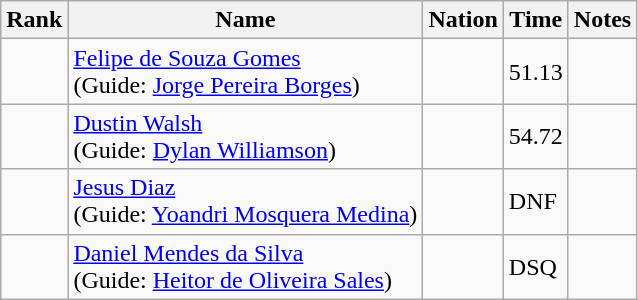<table class="wikitable sortable">
<tr>
<th>Rank</th>
<th>Name</th>
<th>Nation</th>
<th>Time</th>
<th>Notes</th>
</tr>
<tr>
<td></td>
<td><a href='#'>Felipe de Souza Gomes</a><br>(Guide: <a href='#'>Jorge Pereira Borges</a>)</td>
<td></td>
<td>51.13</td>
<td></td>
</tr>
<tr>
<td></td>
<td><a href='#'>Dustin Walsh</a><br>(Guide: <a href='#'>Dylan Williamson</a>)</td>
<td></td>
<td>54.72</td>
<td></td>
</tr>
<tr>
<td></td>
<td><a href='#'>Jesus Diaz</a><br>(Guide: <a href='#'>Yoandri Mosquera Medina</a>)</td>
<td></td>
<td>DNF</td>
<td></td>
</tr>
<tr>
<td></td>
<td><a href='#'>Daniel Mendes da Silva</a><br>(Guide: <a href='#'>Heitor de Oliveira Sales</a>)</td>
<td></td>
<td>DSQ</td>
<td></td>
</tr>
</table>
